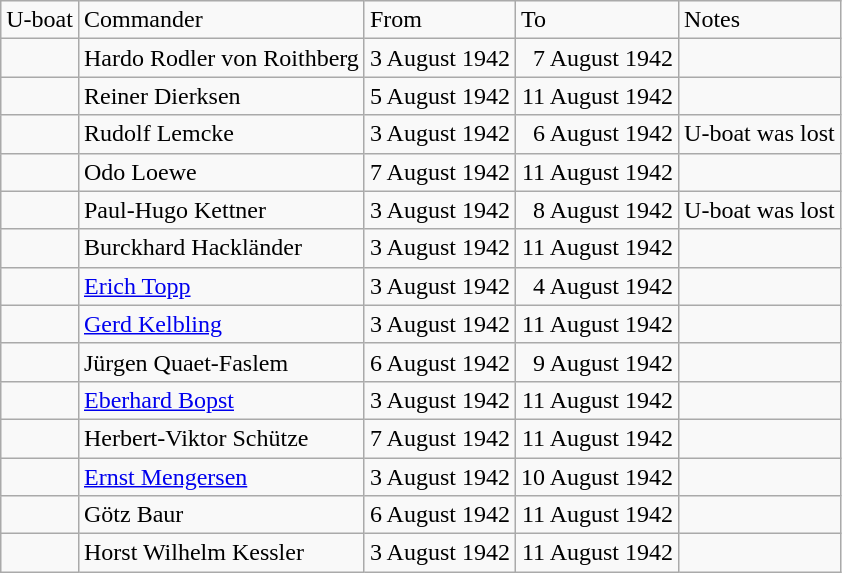<table class="wikitable">
<tr>
<td>U-boat</td>
<td>Commander</td>
<td>From</td>
<td>To</td>
<td>Notes</td>
</tr>
<tr>
<td align="center"></td>
<td align="left">Hardo Rodler von Roithberg</td>
<td align="right">3 August 1942</td>
<td align="right">7 August 1942</td>
<td align="left"></td>
</tr>
<tr>
<td align="center"></td>
<td align="left">Reiner Dierksen</td>
<td align="right">5 August 1942</td>
<td align="right">11 August 1942</td>
<td align="left"></td>
</tr>
<tr>
<td align="center"></td>
<td align="left">Rudolf Lemcke</td>
<td align="right">3 August 1942</td>
<td align="right">6 August 1942</td>
<td align="left">U-boat was lost</td>
</tr>
<tr>
<td align="center"></td>
<td align="left">Odo Loewe</td>
<td align="right">7 August 1942</td>
<td align="right">11 August 1942</td>
<td align="left"></td>
</tr>
<tr>
<td align="center"></td>
<td align="left">Paul-Hugo Kettner</td>
<td align="right">3 August 1942</td>
<td align="right">8 August 1942</td>
<td align="left">U-boat was lost</td>
</tr>
<tr>
<td align="center"></td>
<td align="left">Burckhard Hackländer</td>
<td align="right">3 August 1942</td>
<td align="right">11 August 1942</td>
<td align="left"></td>
</tr>
<tr>
<td align="center"></td>
<td align="left"><a href='#'>Erich Topp</a></td>
<td align="right">3 August 1942</td>
<td align="right">4 August 1942</td>
<td align="left"></td>
</tr>
<tr>
<td align="center"></td>
<td align="left"><a href='#'>Gerd Kelbling</a></td>
<td align="right">3 August 1942</td>
<td align="right">11 August 1942</td>
<td align="left"></td>
</tr>
<tr>
<td align="center"></td>
<td align="left">Jürgen Quaet-Faslem</td>
<td align="right">6 August 1942</td>
<td align="right">9 August 1942</td>
<td align="left"></td>
</tr>
<tr>
<td align="center"></td>
<td align="left"><a href='#'>Eberhard Bopst</a></td>
<td align="right">3 August 1942</td>
<td align="right">11 August 1942</td>
<td align="left"></td>
</tr>
<tr>
<td align="center"></td>
<td align="left">Herbert-Viktor Schütze</td>
<td align="right">7 August 1942</td>
<td align="right">11 August 1942</td>
<td align="left"></td>
</tr>
<tr>
<td align="center"></td>
<td align="left"><a href='#'>Ernst Mengersen</a></td>
<td align="right">3 August 1942</td>
<td align="right">10 August 1942</td>
<td align="left"></td>
</tr>
<tr>
<td align="center"></td>
<td align="left">Götz Baur</td>
<td align="right">6 August 1942</td>
<td align="right">11 August 1942</td>
<td align="left"></td>
</tr>
<tr>
<td align="center"></td>
<td align="left">Horst Wilhelm Kessler</td>
<td align="right">3 August 1942</td>
<td align="right">11 August 1942</td>
<td align="left"></td>
</tr>
</table>
